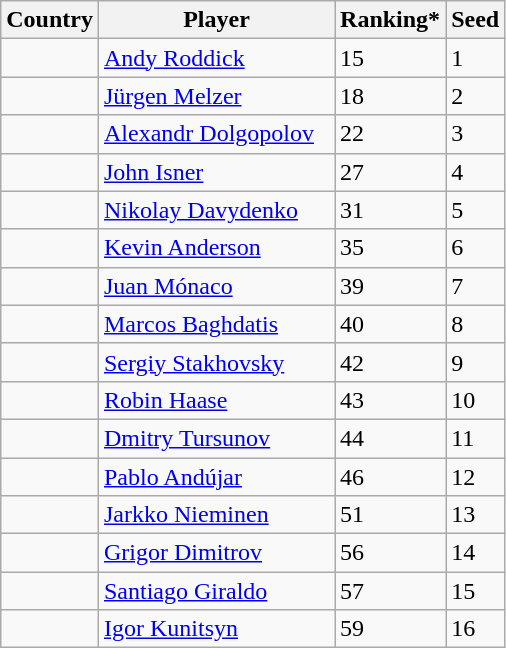<table class="wikitable" border="1">
<tr>
<th>Country</th>
<th width=150>Player</th>
<th>Ranking*</th>
<th>Seed</th>
</tr>
<tr>
<td></td>
<td><a href='#'>Andy Roddick</a></td>
<td>15</td>
<td>1</td>
</tr>
<tr>
<td></td>
<td><a href='#'>Jürgen Melzer</a></td>
<td>18</td>
<td>2</td>
</tr>
<tr>
<td></td>
<td><a href='#'>Alexandr Dolgopolov</a></td>
<td>22</td>
<td>3</td>
</tr>
<tr>
<td></td>
<td><a href='#'>John Isner</a></td>
<td>27</td>
<td>4</td>
</tr>
<tr>
<td></td>
<td><a href='#'>Nikolay Davydenko</a></td>
<td>31</td>
<td>5</td>
</tr>
<tr>
<td></td>
<td><a href='#'>Kevin Anderson</a></td>
<td>35</td>
<td>6</td>
</tr>
<tr>
<td></td>
<td><a href='#'>Juan Mónaco</a></td>
<td>39</td>
<td>7</td>
</tr>
<tr>
<td></td>
<td><a href='#'>Marcos Baghdatis</a></td>
<td>40</td>
<td>8</td>
</tr>
<tr>
<td></td>
<td><a href='#'>Sergiy Stakhovsky</a></td>
<td>42</td>
<td>9</td>
</tr>
<tr>
<td></td>
<td><a href='#'>Robin Haase</a></td>
<td>43</td>
<td>10</td>
</tr>
<tr>
<td></td>
<td><a href='#'>Dmitry Tursunov</a></td>
<td>44</td>
<td>11</td>
</tr>
<tr>
<td></td>
<td><a href='#'>Pablo Andújar</a></td>
<td>46</td>
<td>12</td>
</tr>
<tr>
<td></td>
<td><a href='#'>Jarkko Nieminen</a></td>
<td>51</td>
<td>13</td>
</tr>
<tr>
<td></td>
<td><a href='#'>Grigor Dimitrov</a></td>
<td>56</td>
<td>14</td>
</tr>
<tr>
<td></td>
<td><a href='#'>Santiago Giraldo</a></td>
<td>57</td>
<td>15</td>
</tr>
<tr>
<td></td>
<td><a href='#'>Igor Kunitsyn</a></td>
<td>59</td>
<td>16</td>
</tr>
</table>
